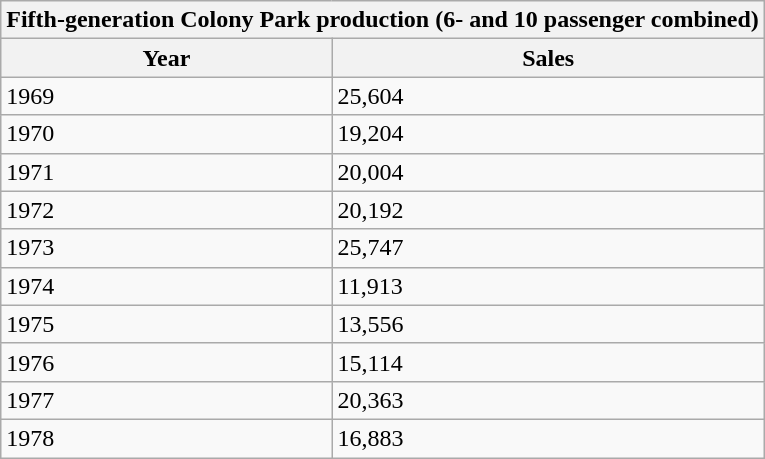<table class="wikitable">
<tr>
<th colspan="2">Fifth-generation Colony Park production (6- and 10 passenger combined)</th>
</tr>
<tr>
<th>Year</th>
<th>Sales</th>
</tr>
<tr>
<td>1969</td>
<td>25,604</td>
</tr>
<tr>
<td>1970</td>
<td>19,204</td>
</tr>
<tr>
<td>1971</td>
<td>20,004</td>
</tr>
<tr>
<td>1972</td>
<td>20,192</td>
</tr>
<tr>
<td>1973</td>
<td>25,747</td>
</tr>
<tr>
<td>1974</td>
<td>11,913</td>
</tr>
<tr>
<td>1975</td>
<td>13,556</td>
</tr>
<tr>
<td>1976</td>
<td>15,114</td>
</tr>
<tr>
<td>1977</td>
<td>20,363</td>
</tr>
<tr>
<td>1978</td>
<td>16,883</td>
</tr>
</table>
